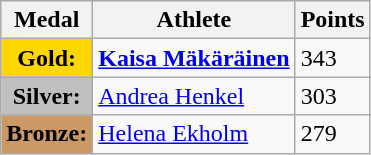<table class="wikitable">
<tr>
<th><strong>Medal</strong></th>
<th><strong>Athlete</strong></th>
<th><strong>Points</strong></th>
</tr>
<tr>
<td style="text-align:center;background-color:gold;"><strong>Gold:</strong></td>
<td> <strong><a href='#'>Kaisa Mäkäräinen</a></strong></td>
<td>343</td>
</tr>
<tr>
<td style="text-align:center;background-color:silver;"><strong>Silver:</strong></td>
<td> <a href='#'>Andrea Henkel</a></td>
<td>303</td>
</tr>
<tr>
<td style="text-align:center;background-color:#CC9966;"><strong>Bronze:</strong></td>
<td> <a href='#'>Helena Ekholm</a></td>
<td>279</td>
</tr>
</table>
